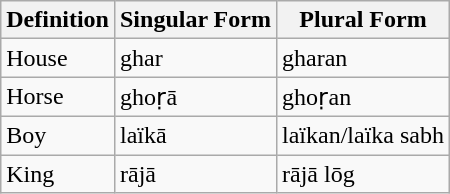<table class="wikitable">
<tr>
<th>Definition</th>
<th>Singular Form</th>
<th>Plural Form</th>
</tr>
<tr>
<td>House</td>
<td>ghar</td>
<td>gharan</td>
</tr>
<tr>
<td>Horse</td>
<td>ghoṛā</td>
<td>ghoṛan</td>
</tr>
<tr>
<td>Boy</td>
<td>laïkā</td>
<td>laïkan/laïka sabh</td>
</tr>
<tr>
<td>King</td>
<td>rājā</td>
<td>rājā lōg</td>
</tr>
</table>
